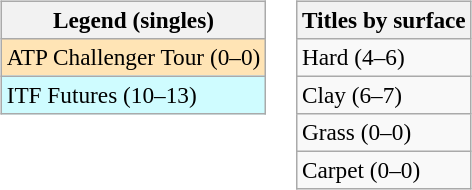<table>
<tr valign=top>
<td><br><table class=wikitable style=font-size:97%>
<tr>
<th>Legend (singles)</th>
</tr>
<tr bgcolor=moccasin>
<td>ATP Challenger Tour (0–0)</td>
</tr>
<tr bgcolor=#cffcff>
<td>ITF Futures (10–13)</td>
</tr>
</table>
</td>
<td><br><table class=wikitable style=font-size:97%>
<tr>
<th>Titles by surface</th>
</tr>
<tr>
<td>Hard (4–6)</td>
</tr>
<tr>
<td>Clay (6–7)</td>
</tr>
<tr>
<td>Grass (0–0)</td>
</tr>
<tr>
<td>Carpet (0–0)</td>
</tr>
</table>
</td>
</tr>
</table>
